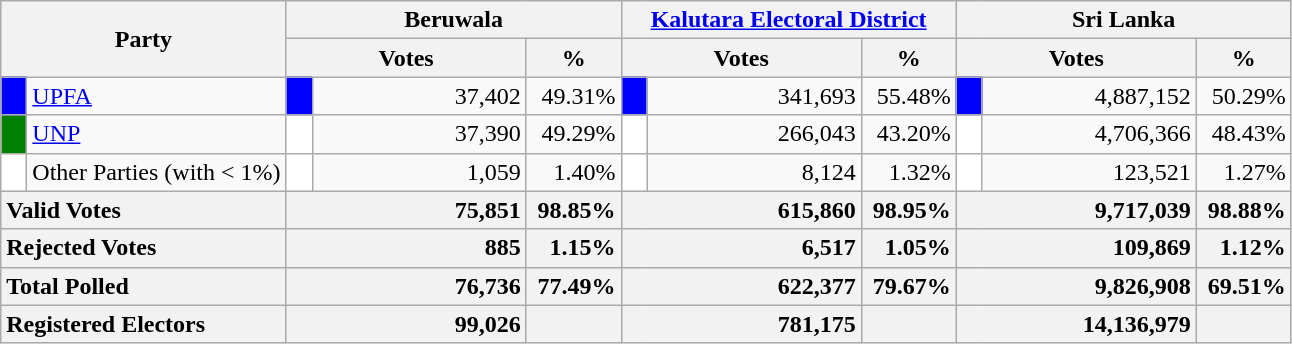<table class="wikitable">
<tr>
<th colspan="2" width="144px"rowspan="2">Party</th>
<th colspan="3" width="216px">Beruwala</th>
<th colspan="3" width="216px"><a href='#'>Kalutara Electoral District</a></th>
<th colspan="3" width="216px">Sri Lanka</th>
</tr>
<tr>
<th colspan="2" width="144px">Votes</th>
<th>%</th>
<th colspan="2" width="144px">Votes</th>
<th>%</th>
<th colspan="2" width="144px">Votes</th>
<th>%</th>
</tr>
<tr>
<td style="background-color:blue;" width="10px"></td>
<td style="text-align:left;"><a href='#'>UPFA</a></td>
<td style="background-color:blue;" width="10px"></td>
<td style="text-align:right;">37,402</td>
<td style="text-align:right;">49.31%</td>
<td style="background-color:blue;" width="10px"></td>
<td style="text-align:right;">341,693</td>
<td style="text-align:right;">55.48%</td>
<td style="background-color:blue;" width="10px"></td>
<td style="text-align:right;">4,887,152</td>
<td style="text-align:right;">50.29%</td>
</tr>
<tr>
<td style="background-color:green;" width="10px"></td>
<td style="text-align:left;"><a href='#'>UNP</a></td>
<td style="background-color:white;" width="10px"></td>
<td style="text-align:right;">37,390</td>
<td style="text-align:right;">49.29%</td>
<td style="background-color:white;" width="10px"></td>
<td style="text-align:right;">266,043</td>
<td style="text-align:right;">43.20%</td>
<td style="background-color:white;" width="10px"></td>
<td style="text-align:right;">4,706,366</td>
<td style="text-align:right;">48.43%</td>
</tr>
<tr>
<td style="background-color:white;" width="10px"></td>
<td style="text-align:left;">Other Parties (with < 1%)</td>
<td style="background-color:white;" width="10px"></td>
<td style="text-align:right;">1,059</td>
<td style="text-align:right;">1.40%</td>
<td style="background-color:white;" width="10px"></td>
<td style="text-align:right;">8,124</td>
<td style="text-align:right;">1.32%</td>
<td style="background-color:white;" width="10px"></td>
<td style="text-align:right;">123,521</td>
<td style="text-align:right;">1.27%</td>
</tr>
<tr>
<th colspan="2" width="144px"style="text-align:left;">Valid Votes</th>
<th style="text-align:right;"colspan="2" width="144px">75,851</th>
<th style="text-align:right;">98.85%</th>
<th style="text-align:right;"colspan="2" width="144px">615,860</th>
<th style="text-align:right;">98.95%</th>
<th style="text-align:right;"colspan="2" width="144px">9,717,039</th>
<th style="text-align:right;">98.88%</th>
</tr>
<tr>
<th colspan="2" width="144px"style="text-align:left;">Rejected Votes</th>
<th style="text-align:right;"colspan="2" width="144px">885</th>
<th style="text-align:right;">1.15%</th>
<th style="text-align:right;"colspan="2" width="144px">6,517</th>
<th style="text-align:right;">1.05%</th>
<th style="text-align:right;"colspan="2" width="144px">109,869</th>
<th style="text-align:right;">1.12%</th>
</tr>
<tr>
<th colspan="2" width="144px"style="text-align:left;">Total Polled</th>
<th style="text-align:right;"colspan="2" width="144px">76,736</th>
<th style="text-align:right;">77.49%</th>
<th style="text-align:right;"colspan="2" width="144px">622,377</th>
<th style="text-align:right;">79.67%</th>
<th style="text-align:right;"colspan="2" width="144px">9,826,908</th>
<th style="text-align:right;">69.51%</th>
</tr>
<tr>
<th colspan="2" width="144px"style="text-align:left;">Registered Electors</th>
<th style="text-align:right;"colspan="2" width="144px">99,026</th>
<th></th>
<th style="text-align:right;"colspan="2" width="144px">781,175</th>
<th></th>
<th style="text-align:right;"colspan="2" width="144px">14,136,979</th>
<th></th>
</tr>
</table>
